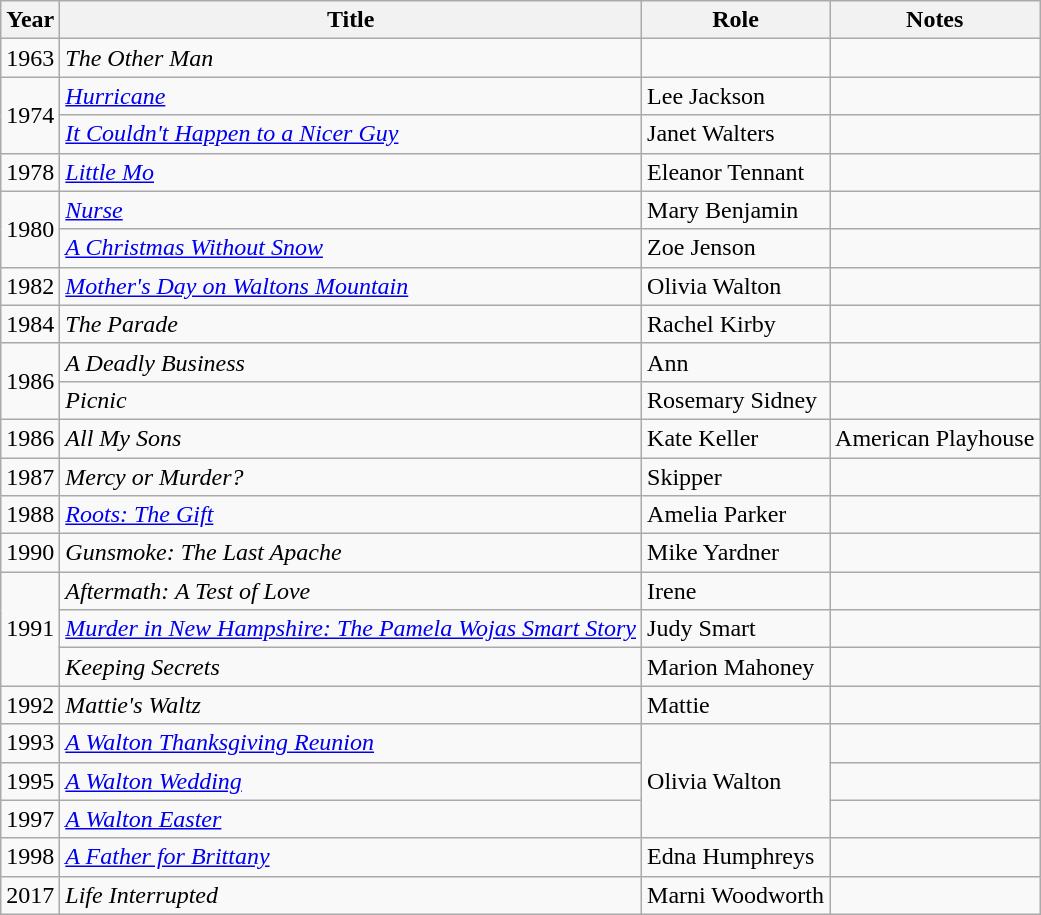<table class="wikitable sortable">
<tr>
<th>Year</th>
<th>Title</th>
<th>Role</th>
<th>Notes</th>
</tr>
<tr>
<td>1963</td>
<td><em>The Other Man</em></td>
<td></td>
<td></td>
</tr>
<tr>
<td rowspan=2>1974</td>
<td><em><a href='#'>Hurricane</a></em></td>
<td>Lee Jackson</td>
<td></td>
</tr>
<tr>
<td><em><a href='#'>It Couldn't Happen to a Nicer Guy</a></em></td>
<td>Janet Walters</td>
<td></td>
</tr>
<tr>
<td>1978</td>
<td><em><a href='#'>Little Mo</a></em></td>
<td>Eleanor Tennant</td>
<td></td>
</tr>
<tr>
<td rowspan=2>1980</td>
<td><em><a href='#'>Nurse</a></em></td>
<td>Mary Benjamin</td>
<td></td>
</tr>
<tr>
<td><em><a href='#'>A Christmas Without Snow</a></em></td>
<td>Zoe Jenson</td>
<td></td>
</tr>
<tr>
<td>1982</td>
<td><em><a href='#'>Mother's Day on Waltons Mountain</a></em></td>
<td>Olivia Walton</td>
<td></td>
</tr>
<tr>
<td>1984</td>
<td><em>The Parade</em></td>
<td>Rachel Kirby</td>
<td></td>
</tr>
<tr>
<td rowspan=2>1986</td>
<td><em>A Deadly Business</em></td>
<td>Ann</td>
<td></td>
</tr>
<tr>
<td><em>Picnic</em></td>
<td>Rosemary Sidney</td>
<td></td>
</tr>
<tr>
<td>1986</td>
<td><em>All My Sons</em></td>
<td>Kate Keller</td>
<td>American Playhouse</td>
</tr>
<tr>
<td>1987</td>
<td><em>Mercy or Murder?</em></td>
<td>Skipper</td>
<td></td>
</tr>
<tr>
<td>1988</td>
<td><em><a href='#'>Roots: The Gift</a></em></td>
<td>Amelia Parker</td>
<td></td>
</tr>
<tr>
<td>1990</td>
<td><em>Gunsmoke: The Last Apache</em></td>
<td>Mike Yardner</td>
<td></td>
</tr>
<tr>
<td rowspan=3>1991</td>
<td><em>Aftermath: A Test of Love</em></td>
<td>Irene</td>
<td></td>
</tr>
<tr>
<td><em><a href='#'>Murder in New Hampshire: The Pamela Wojas Smart Story</a></em></td>
<td>Judy Smart</td>
<td></td>
</tr>
<tr>
<td><em>Keeping Secrets</em></td>
<td>Marion Mahoney</td>
<td></td>
</tr>
<tr>
<td>1992</td>
<td><em>Mattie's Waltz</em></td>
<td>Mattie</td>
<td></td>
</tr>
<tr>
<td>1993</td>
<td><em><a href='#'>A Walton Thanksgiving Reunion</a></em></td>
<td rowspan=3>Olivia Walton</td>
<td></td>
</tr>
<tr>
<td>1995</td>
<td><em><a href='#'>A Walton Wedding</a></em></td>
<td></td>
</tr>
<tr>
<td>1997</td>
<td><em><a href='#'>A Walton Easter</a></em></td>
<td></td>
</tr>
<tr>
<td>1998</td>
<td><em><a href='#'>A Father for Brittany</a></em></td>
<td>Edna Humphreys</td>
<td></td>
</tr>
<tr>
<td>2017</td>
<td><em>Life Interrupted</em></td>
<td>Marni Woodworth</td>
<td></td>
</tr>
</table>
